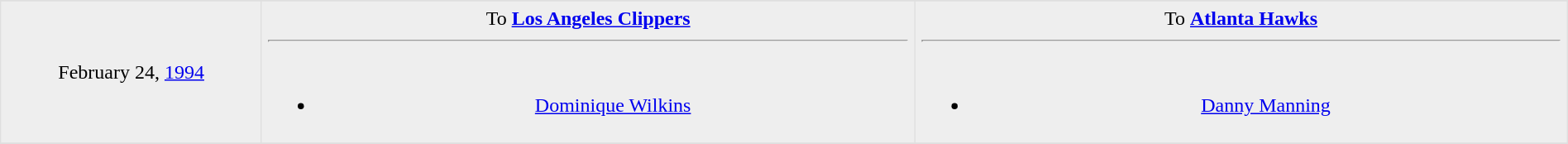<table border=1 style="border-collapse:collapse; text-align: center; width: 100%" bordercolor="#DFDFDF"  cellpadding="5">
<tr>
</tr>
<tr bgcolor="eeeeee">
<td style="width:12%">February 24, <a href='#'>1994</a></td>
<td style="width:30%" valign="top">To <strong><a href='#'>Los Angeles Clippers</a></strong><hr><br><ul><li><a href='#'>Dominique Wilkins</a></li></ul></td>
<td style="width:30%" valign="top">To <strong><a href='#'>Atlanta Hawks</a></strong><hr><br><ul><li><a href='#'>Danny Manning</a></li></ul></td>
</tr>
<tr>
</tr>
</table>
